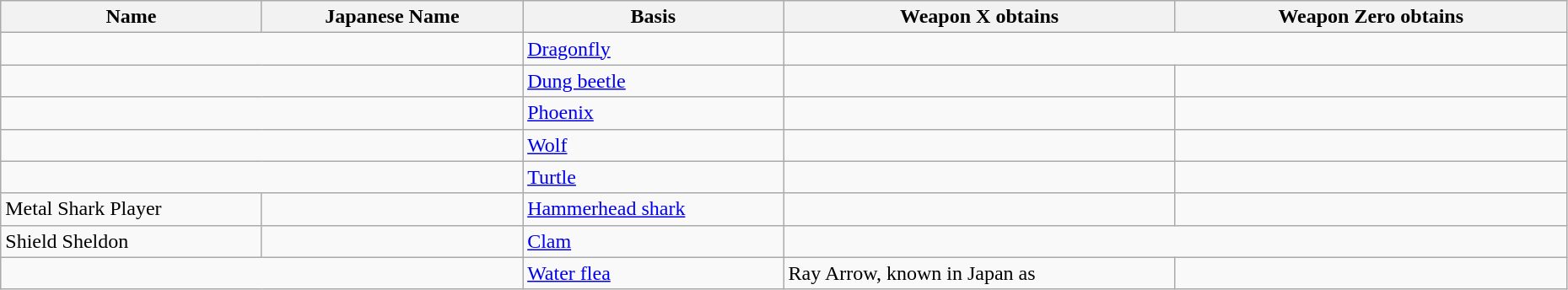<table class="wikitable" style="width:98%;">
<tr>
<th style="width:10%;">Name</th>
<th style="width:10%;">Japanese Name</th>
<th style="width:10%;">Basis</th>
<th style="width:15%;">Weapon X obtains</th>
<th style="width:15%;">Weapon Zero obtains</th>
</tr>
<tr>
<td colspan="2"></td>
<td><a href='#'>Dragonfly</a></td>
<td colspan="2"></td>
</tr>
<tr>
<td colspan="2"></td>
<td><a href='#'>Dung beetle</a></td>
<td></td>
<td></td>
</tr>
<tr>
<td colspan="2"></td>
<td><a href='#'>Phoenix</a></td>
<td></td>
<td></td>
</tr>
<tr>
<td colspan="2"></td>
<td><a href='#'>Wolf</a></td>
<td></td>
<td></td>
</tr>
<tr>
<td colspan="2"></td>
<td><a href='#'>Turtle</a></td>
<td></td>
<td></td>
</tr>
<tr>
<td>Metal Shark Player</td>
<td></td>
<td><a href='#'>Hammerhead shark</a></td>
<td></td>
<td></td>
</tr>
<tr>
<td>Shield Sheldon</td>
<td></td>
<td><a href='#'>Clam</a></td>
<td colspan="2"></td>
</tr>
<tr>
<td colspan="2"></td>
<td><a href='#'>Water flea</a></td>
<td>Ray Arrow, known in Japan as </td>
<td></td>
</tr>
</table>
